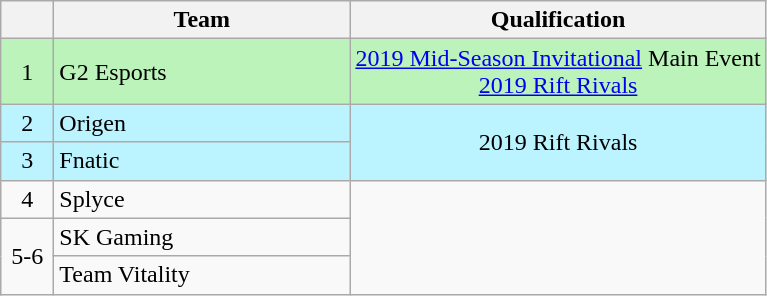<table class="wikitable" style="text-align:center">
<tr>
<th width=28></th>
<th width=190>Team</th>
<th>Qualification</th>
</tr>
<tr style="background-color:#BBF3BB;">
<td>1</td>
<td style="text-align:left">G2 Esports</td>
<td><a href='#'>2019 Mid-Season Invitational</a> Main Event<br><a href='#'>2019 Rift Rivals</a></td>
</tr>
<tr style="background-color:#BBF3FF;">
<td>2</td>
<td style="text-align:left">Origen</td>
<td rowspan="2">2019 Rift Rivals</td>
</tr>
<tr style="background-color:#BBF3FF;">
<td>3</td>
<td style="text-align:left">Fnatic</td>
</tr>
<tr>
<td>4</td>
<td style="text-align:left">Splyce</td>
</tr>
<tr>
<td rowspan="2">5-6</td>
<td style="text-align:left">SK Gaming</td>
</tr>
<tr>
<td style="text-align:left">Team Vitality</td>
</tr>
</table>
